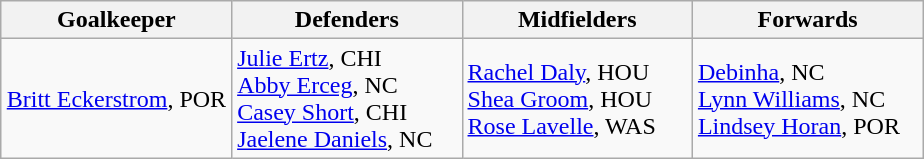<table class="wikitable" style="margin:0 auto">
<tr>
<th style="width:25%;">Goalkeeper</th>
<th style="width:25%;">Defenders</th>
<th style="width:25%;">Midfielders</th>
<th style="width:25%;">Forwards</th>
</tr>
<tr style="vertical-align:center;">
<td> <a href='#'>Britt Eckerstrom</a>, POR</td>
<td> <a href='#'>Julie Ertz</a>, CHI<br> <a href='#'>Abby Erceg</a>, NC<br> <a href='#'>Casey Short</a>, CHI<br> <a href='#'>Jaelene Daniels</a>, NC</td>
<td> <a href='#'>Rachel Daly</a>, HOU<br> <a href='#'>Shea Groom</a>, HOU<br> <a href='#'>Rose Lavelle</a>, WAS</td>
<td> <a href='#'>Debinha</a>, NC<br> <a href='#'>Lynn Williams</a>, NC<br> <a href='#'>Lindsey Horan</a>, POR</td>
</tr>
</table>
